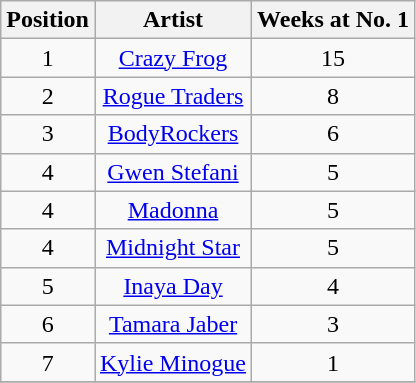<table class="wikitable">
<tr>
<th style="text-align: center;">Position</th>
<th style="text-align: center;">Artist</th>
<th style="text-align: center;">Weeks at No. 1</th>
</tr>
<tr>
<td style="text-align: center;">1</td>
<td style="text-align: center;"><a href='#'>Crazy Frog</a></td>
<td style="text-align: center;">15</td>
</tr>
<tr>
<td style="text-align: center;">2</td>
<td style="text-align: center;"><a href='#'>Rogue Traders</a></td>
<td style="text-align: center;">8</td>
</tr>
<tr>
<td style="text-align: center;">3</td>
<td style="text-align: center;"><a href='#'>BodyRockers</a></td>
<td style="text-align: center;">6</td>
</tr>
<tr>
<td style="text-align: center;">4</td>
<td style="text-align: center;"><a href='#'>Gwen Stefani</a></td>
<td style="text-align: center;">5</td>
</tr>
<tr>
<td style="text-align: center;">4</td>
<td style="text-align: center;"><a href='#'>Madonna</a></td>
<td style="text-align: center;">5</td>
</tr>
<tr>
<td style="text-align: center;">4</td>
<td style="text-align: center;"><a href='#'>Midnight Star</a></td>
<td style="text-align: center;">5</td>
</tr>
<tr>
<td style="text-align: center;">5</td>
<td style="text-align: center;"><a href='#'>Inaya Day</a></td>
<td style="text-align: center;">4</td>
</tr>
<tr>
<td style="text-align: center;">6</td>
<td style="text-align: center;"><a href='#'>Tamara Jaber</a></td>
<td style="text-align: center;">3</td>
</tr>
<tr>
<td style="text-align: center;">7</td>
<td style="text-align: center;"><a href='#'>Kylie Minogue</a></td>
<td style="text-align: center;">1</td>
</tr>
<tr>
</tr>
</table>
